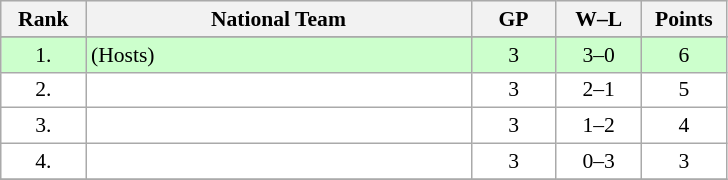<table class=wikitable style="border:1px solid #AAAAAA;font-size:90%">
<tr bgcolor="#EFEFEF">
<th width=50>Rank</th>
<th width=250>National Team</th>
<th width=50>GP</th>
<th width=50>W–L</th>
<th width=50>Points</th>
</tr>
<tr align="center" valign="top" bgcolor="#FFFFFF">
</tr>
<tr bgcolor="#CCFFCC">
<td align="center">1.</td>
<td align="left"> (Hosts)</td>
<td align="center">3</td>
<td align="center">3–0</td>
<td align="center">6</td>
</tr>
<tr align="center" valign="top" bgcolor="#FFFFFF">
<td>2.</td>
<td align="left"></td>
<td align="center">3</td>
<td align="center">2–1</td>
<td align="center">5</td>
</tr>
<tr align="center" valign="top" bgcolor="#FFFFFF">
<td>3.</td>
<td align="left"></td>
<td align="center">3</td>
<td align="center">1–2</td>
<td align="center">4</td>
</tr>
<tr align="center" valign="top" bgcolor="#FFFFFF">
<td>4.</td>
<td align="left"></td>
<td align="center">3</td>
<td align="center">0–3</td>
<td align="center">3</td>
</tr>
<tr align="center" valign="top" bgcolor="#FFFFFF">
</tr>
</table>
